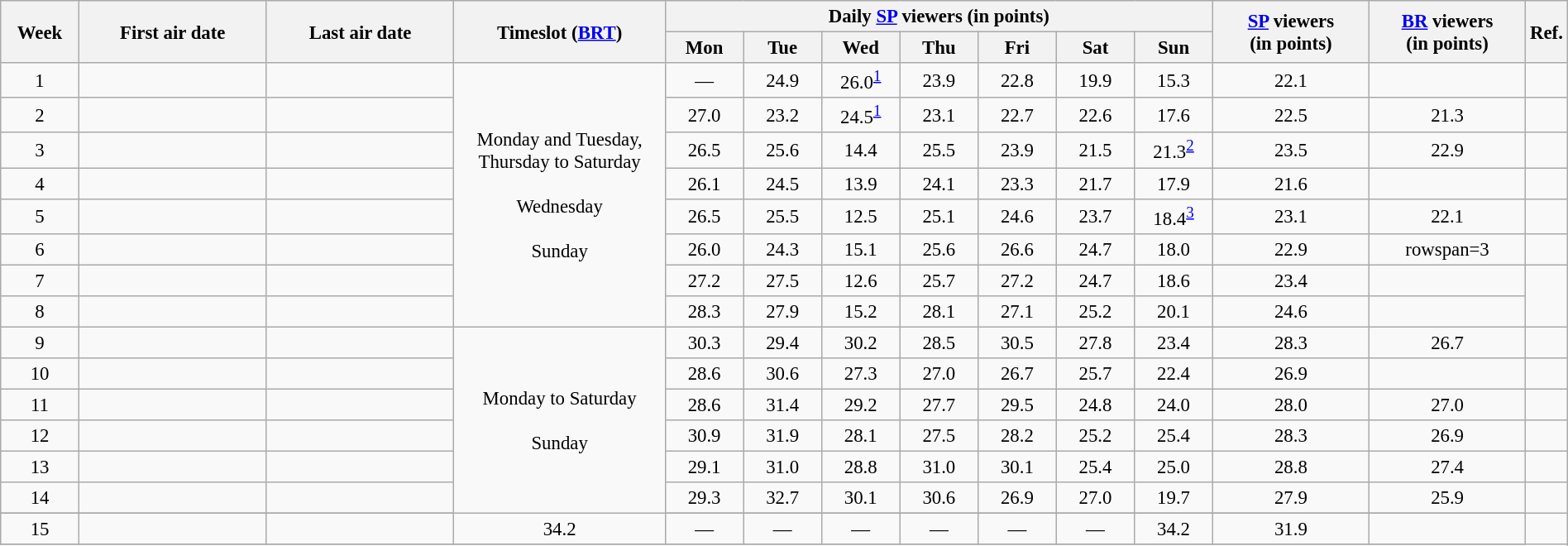<table class="wikitable sortable" style="text-align:center; font-size:95%; width: 100%">
<tr>
<th rowspan=2 width="05.0%">Week</th>
<th rowspan=2 width="12.0%">First air date</th>
<th rowspan=2 width="12.0%">Last air date</th>
<th rowspan=2 width="13.5%">Timeslot (<a href='#'>BRT</a>)</th>
<th colspan=7 width="35.0%">Daily <a href='#'>SP</a> viewers (in points)</th>
<th rowspan=2 width="10.0%"><a href='#'>SP</a> viewers<br>(in points)</th>
<th rowspan=2 width="10.0%"><a href='#'>BR</a> viewers<br>(in points)</th>
<th rowspan=2 width="05.0%">Ref.</th>
</tr>
<tr>
<th width="05%">Mon</th>
<th width="05%">Tue</th>
<th width="05%">Wed</th>
<th width="05%">Thu</th>
<th width="05%">Fri</th>
<th width="05%">Sat</th>
<th width="05%">Sun</th>
</tr>
<tr>
<td>1</td>
<td></td>
<td></td>
<td rowspan=8>Monday and Tuesday,<br>Thursday to Saturday<br><br>Wednesday<br><br>Sunday<br></td>
<td>—</td>
<td>24.9</td>
<td>26.0<sup><a href='#'>1</a></sup></td>
<td>23.9</td>
<td>22.8</td>
<td>19.9</td>
<td>15.3</td>
<td>22.1</td>
<td></td>
<td></td>
</tr>
<tr>
<td>2</td>
<td></td>
<td></td>
<td>27.0</td>
<td>23.2</td>
<td>24.5<sup><a href='#'>1</a></sup></td>
<td>23.1</td>
<td>22.7</td>
<td>22.6</td>
<td>17.6</td>
<td>22.5</td>
<td>21.3</td>
<td></td>
</tr>
<tr>
<td>3</td>
<td></td>
<td></td>
<td>26.5</td>
<td>25.6</td>
<td>14.4</td>
<td>25.5</td>
<td>23.9</td>
<td>21.5</td>
<td>21.3<sup><a href='#'>2</a></sup></td>
<td>23.5</td>
<td>22.9</td>
<td></td>
</tr>
<tr>
<td>4</td>
<td></td>
<td></td>
<td>26.1</td>
<td>24.5</td>
<td>13.9</td>
<td>24.1</td>
<td>23.3</td>
<td>21.7</td>
<td>17.9</td>
<td>21.6</td>
<td></td>
<td></td>
</tr>
<tr>
<td>5</td>
<td></td>
<td></td>
<td>26.5</td>
<td>25.5</td>
<td>12.5</td>
<td>25.1</td>
<td>24.6</td>
<td>23.7</td>
<td>18.4<sup><a href='#'>3</a></sup></td>
<td>23.1</td>
<td>22.1</td>
<td></td>
</tr>
<tr>
<td>6</td>
<td></td>
<td></td>
<td>26.0</td>
<td>24.3</td>
<td>15.1</td>
<td>25.6</td>
<td>26.6</td>
<td>24.7</td>
<td>18.0</td>
<td>22.9</td>
<td>rowspan=3 </td>
<td></td>
</tr>
<tr>
<td>7</td>
<td></td>
<td></td>
<td>27.2</td>
<td>27.5</td>
<td>12.6</td>
<td>25.7</td>
<td>27.2</td>
<td>24.7</td>
<td>18.6</td>
<td>23.4</td>
<td></td>
</tr>
<tr>
<td>8</td>
<td></td>
<td></td>
<td>28.3</td>
<td>27.9</td>
<td>15.2</td>
<td>28.1</td>
<td>27.1</td>
<td>25.2</td>
<td>20.1</td>
<td>24.6</td>
<td></td>
</tr>
<tr>
<td>9</td>
<td></td>
<td></td>
<td rowspan=7>Monday to Saturday<br><br>Sunday<br></td>
<td>30.3</td>
<td>29.4</td>
<td>30.2</td>
<td>28.5</td>
<td>30.5</td>
<td>27.8</td>
<td>23.4</td>
<td>28.3</td>
<td>26.7</td>
<td></td>
</tr>
<tr>
<td>10</td>
<td></td>
<td></td>
<td>28.6</td>
<td>30.6</td>
<td>27.3</td>
<td>27.0</td>
<td>26.7</td>
<td>25.7</td>
<td>22.4</td>
<td>26.9</td>
<td></td>
<td></td>
</tr>
<tr>
<td>11</td>
<td></td>
<td></td>
<td>28.6</td>
<td>31.4</td>
<td>29.2</td>
<td>27.7</td>
<td>29.5</td>
<td>24.8</td>
<td>24.0</td>
<td>28.0</td>
<td>27.0</td>
<td></td>
</tr>
<tr>
<td>12</td>
<td></td>
<td></td>
<td>30.9</td>
<td>31.9</td>
<td>28.1</td>
<td>27.5</td>
<td>28.2</td>
<td>25.2</td>
<td>25.4</td>
<td>28.3</td>
<td>26.9</td>
<td></td>
</tr>
<tr>
<td>13</td>
<td></td>
<td></td>
<td>29.1</td>
<td>31.0</td>
<td>28.8</td>
<td>31.0</td>
<td>30.1</td>
<td>25.4</td>
<td>25.0</td>
<td>28.8</td>
<td>27.4</td>
<td></td>
</tr>
<tr>
<td>14</td>
<td></td>
<td></td>
<td>29.3</td>
<td>32.7</td>
<td>30.1</td>
<td>30.6</td>
<td>26.9</td>
<td>27.0</td>
<td>19.7</td>
<td>27.9</td>
<td>25.9</td>
<td></td>
</tr>
<tr>
</tr>
<tr>
<td>15</td>
<td></td>
<td></td>
<td>34.2</td>
<td>—</td>
<td>—</td>
<td>—</td>
<td>—</td>
<td>—</td>
<td>—</td>
<td>34.2</td>
<td>31.9</td>
<td></td>
</tr>
<tr>
</tr>
</table>
